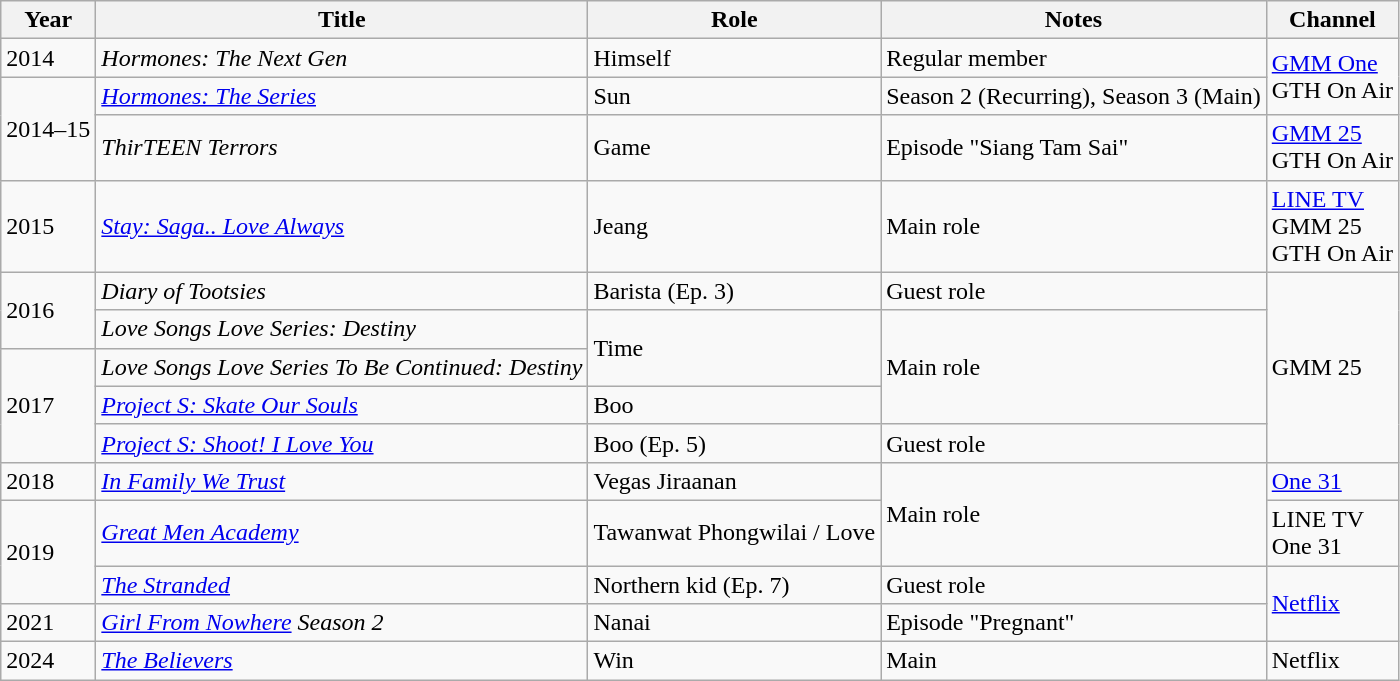<table class="wikitable plainrowheaders sortable">
<tr>
<th>Year</th>
<th>Title</th>
<th>Role</th>
<th>Notes</th>
<th>Channel</th>
</tr>
<tr>
<td>2014</td>
<td><em>Hormones: The Next Gen</em></td>
<td>Himself</td>
<td>Regular member</td>
<td rowspan="2"><a href='#'>GMM One</a><br>GTH On Air</td>
</tr>
<tr>
<td rowspan="2">2014–15</td>
<td><em><a href='#'>Hormones: The Series</a></em></td>
<td>Sun</td>
<td>Season 2 (Recurring), Season 3 (Main)</td>
</tr>
<tr>
<td><em>ThirTEEN Terrors</em></td>
<td>Game</td>
<td>Episode "Siang Tam Sai"</td>
<td><a href='#'>GMM 25</a><br>GTH On Air</td>
</tr>
<tr>
<td>2015</td>
<td><em><a href='#'>Stay: Saga.. Love Always</a></em></td>
<td>Jeang</td>
<td>Main role</td>
<td><a href='#'>LINE TV</a><br>GMM 25<br>GTH On Air</td>
</tr>
<tr>
<td rowspan="2">2016</td>
<td><em>Diary of Tootsies</em></td>
<td>Barista (Ep. 3)</td>
<td>Guest role</td>
<td rowspan="5">GMM 25</td>
</tr>
<tr>
<td><em>Love Songs Love Series: Destiny</em></td>
<td rowspan="2">Time</td>
<td rowspan="3">Main role</td>
</tr>
<tr>
<td rowspan="3">2017</td>
<td><em>Love Songs Love Series To Be Continued: Destiny</em></td>
</tr>
<tr>
<td><em><a href='#'>Project S: Skate Our Souls</a></em></td>
<td>Boo</td>
</tr>
<tr>
<td><em><a href='#'>Project S: Shoot! I Love You</a></em></td>
<td>Boo (Ep. 5)</td>
<td>Guest role</td>
</tr>
<tr>
<td>2018</td>
<td><em><a href='#'>In Family We Trust</a></em></td>
<td>Vegas Jiraanan</td>
<td rowspan="2">Main role</td>
<td><a href='#'>One 31</a></td>
</tr>
<tr>
<td rowspan="2">2019</td>
<td><em><a href='#'>Great Men Academy</a></em></td>
<td>Tawanwat Phongwilai / Love</td>
<td>LINE TV<br>One 31</td>
</tr>
<tr>
<td><em><a href='#'>The Stranded</a></em></td>
<td>Northern kid (Ep. 7)</td>
<td>Guest role</td>
<td rowspan="2"><a href='#'>Netflix</a></td>
</tr>
<tr>
<td>2021</td>
<td><em><a href='#'>Girl From Nowhere</a> Season 2</em></td>
<td>Nanai</td>
<td>Episode "Pregnant"</td>
</tr>
<tr>
<td>2024</td>
<td><em><a href='#'> The Believers</a></em></td>
<td>Win</td>
<td>Main</td>
<td>Netflix</td>
</tr>
</table>
